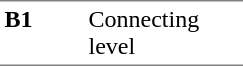<table border=0 cellspacing=0 cellpadding=3>
<tr>
<td style="border-bottom:solid 1px gray;border-top:solid 1px gray;" width=50 valign=top><strong>B1</strong></td>
<td style="border-top:solid 1px gray;border-bottom:solid 1px gray;" width=100 valign=top>Connecting level</td>
</tr>
</table>
